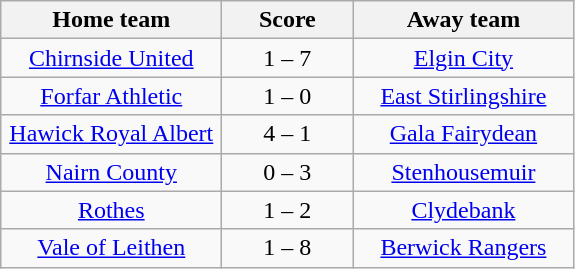<table class="wikitable" style="text-align: center">
<tr>
<th width=140>Home team</th>
<th width=80>Score</th>
<th width=140>Away team</th>
</tr>
<tr>
<td><a href='#'>Chirnside United</a></td>
<td>1 – 7</td>
<td><a href='#'>Elgin City</a></td>
</tr>
<tr>
<td><a href='#'>Forfar Athletic</a></td>
<td>1 – 0</td>
<td><a href='#'>East Stirlingshire</a></td>
</tr>
<tr>
<td><a href='#'>Hawick Royal Albert</a></td>
<td>4 – 1</td>
<td><a href='#'>Gala Fairydean</a></td>
</tr>
<tr>
<td><a href='#'>Nairn County</a></td>
<td>0 – 3</td>
<td><a href='#'>Stenhousemuir</a></td>
</tr>
<tr>
<td><a href='#'>Rothes</a></td>
<td>1 – 2</td>
<td><a href='#'>Clydebank</a></td>
</tr>
<tr>
<td><a href='#'>Vale of Leithen</a></td>
<td>1 – 8</td>
<td><a href='#'>Berwick Rangers</a></td>
</tr>
</table>
